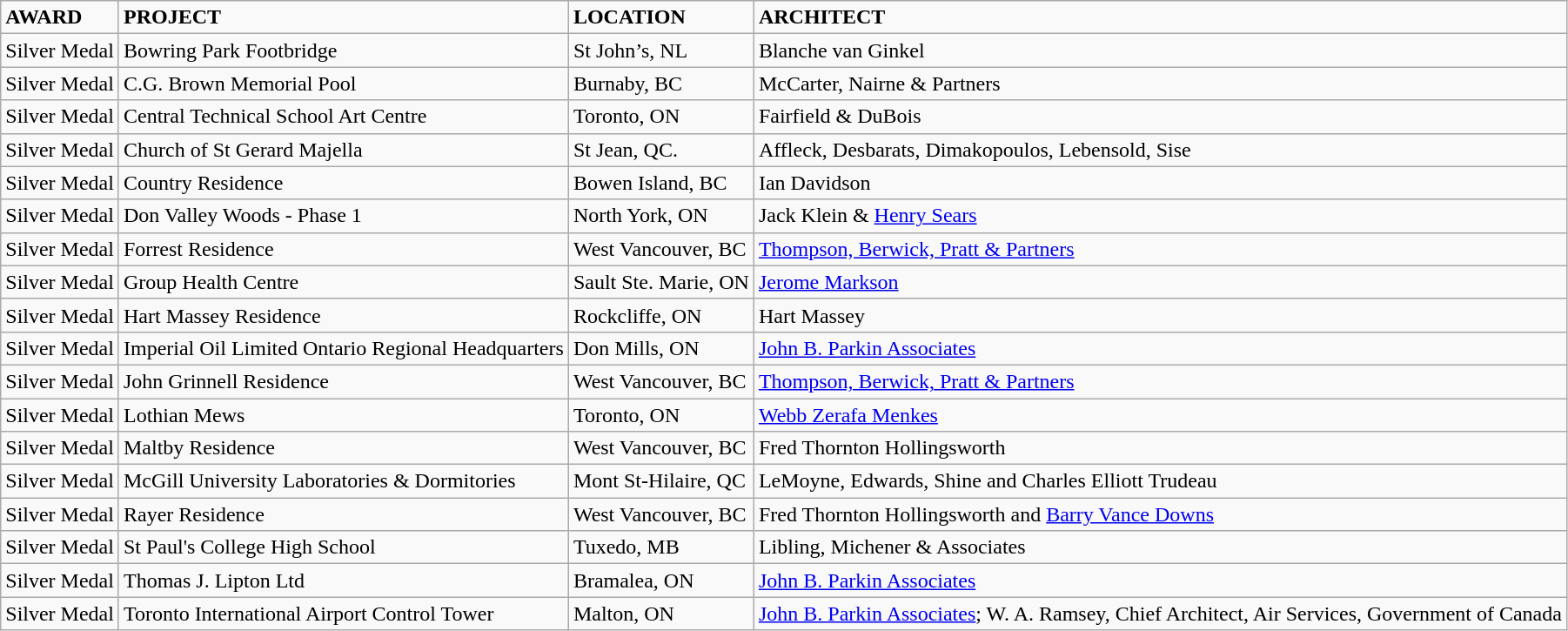<table class="wikitable sortable">
<tr>
<td><strong>AWARD</strong></td>
<td><strong>PROJECT</strong></td>
<td><strong>LOCATION</strong></td>
<td><strong>ARCHITECT</strong></td>
</tr>
<tr>
<td>Silver Medal</td>
<td>Bowring Park Footbridge</td>
<td>St John’s, NL</td>
<td>Blanche van Ginkel</td>
</tr>
<tr>
<td>Silver Medal</td>
<td>C.G. Brown Memorial Pool</td>
<td>Burnaby, BC</td>
<td>McCarter, Nairne & Partners</td>
</tr>
<tr>
<td>Silver Medal</td>
<td>Central Technical School Art Centre</td>
<td>Toronto, ON</td>
<td>Fairfield & DuBois</td>
</tr>
<tr>
<td>Silver Medal</td>
<td>Church of St Gerard Majella</td>
<td>St Jean, QC.</td>
<td>Affleck, Desbarats, Dimakopoulos, Lebensold, Sise</td>
</tr>
<tr>
<td>Silver Medal</td>
<td>Country Residence</td>
<td>Bowen Island, BC</td>
<td>Ian Davidson</td>
</tr>
<tr>
<td>Silver Medal</td>
<td>Don Valley Woods - Phase 1</td>
<td>North York, ON</td>
<td>Jack Klein & <a href='#'>Henry Sears</a></td>
</tr>
<tr>
<td>Silver Medal</td>
<td>Forrest Residence</td>
<td>West Vancouver, BC</td>
<td><a href='#'>Thompson, Berwick, Pratt & Partners</a></td>
</tr>
<tr>
<td>Silver Medal</td>
<td>Group Health Centre</td>
<td>Sault Ste. Marie, ON</td>
<td><a href='#'>Jerome Markson</a></td>
</tr>
<tr>
<td>Silver Medal</td>
<td>Hart Massey Residence</td>
<td>Rockcliffe, ON</td>
<td>Hart Massey</td>
</tr>
<tr>
<td>Silver Medal</td>
<td>Imperial Oil Limited Ontario Regional Headquarters</td>
<td>Don Mills, ON</td>
<td><a href='#'>John B. Parkin Associates</a></td>
</tr>
<tr>
<td>Silver Medal</td>
<td>John Grinnell Residence</td>
<td>West Vancouver, BC</td>
<td><a href='#'>Thompson, Berwick, Pratt & Partners</a></td>
</tr>
<tr>
<td>Silver Medal</td>
<td>Lothian Mews</td>
<td>Toronto, ON</td>
<td><a href='#'>Webb Zerafa Menkes</a></td>
</tr>
<tr>
<td>Silver Medal</td>
<td>Maltby Residence</td>
<td>West Vancouver, BC</td>
<td>Fred Thornton Hollingsworth</td>
</tr>
<tr>
<td>Silver Medal</td>
<td>McGill University Laboratories & Dormitories</td>
<td>Mont St-Hilaire, QC</td>
<td>LeMoyne, Edwards, Shine and Charles Elliott Trudeau</td>
</tr>
<tr>
<td>Silver Medal</td>
<td>Rayer Residence</td>
<td>West Vancouver, BC</td>
<td>Fred Thornton Hollingsworth and <a href='#'>Barry Vance Downs</a></td>
</tr>
<tr>
<td>Silver Medal</td>
<td>St Paul's College High School</td>
<td>Tuxedo, MB</td>
<td>Libling, Michener & Associates</td>
</tr>
<tr>
<td>Silver Medal</td>
<td>Thomas J. Lipton Ltd</td>
<td>Bramalea, ON</td>
<td><a href='#'>John B. Parkin Associates</a></td>
</tr>
<tr>
<td>Silver Medal</td>
<td>Toronto International Airport Control Tower</td>
<td>Malton, ON</td>
<td><a href='#'>John B. Parkin Associates</a>; W. A. Ramsey, Chief Architect, Air  Services, Government of Canada</td>
</tr>
</table>
